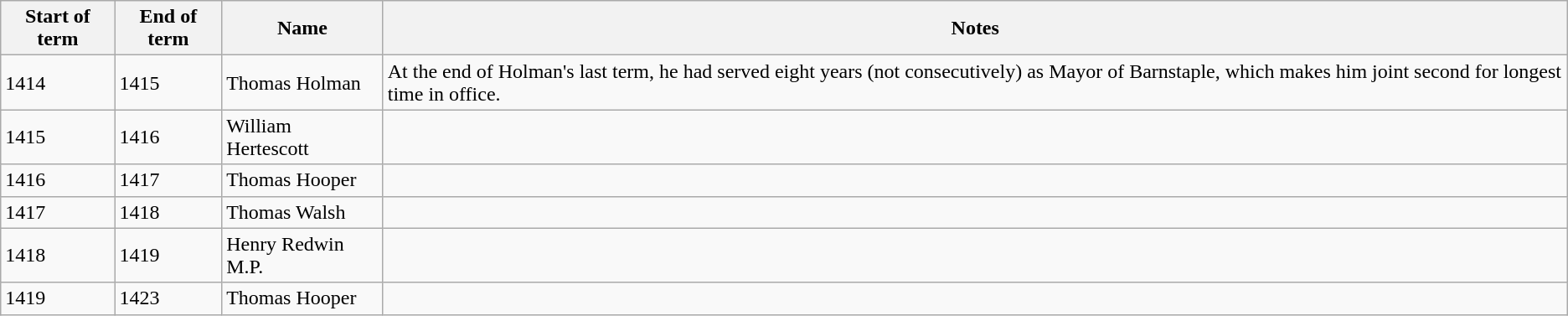<table class="wikitable mw-collapsible mw-collapsed">
<tr>
<th>Start of term</th>
<th>End of term</th>
<th>Name</th>
<th>Notes</th>
</tr>
<tr>
<td>1414</td>
<td>1415</td>
<td>Thomas Holman</td>
<td>At the end of Holman's last term, he had served eight years (not consecutively) as Mayor of Barnstaple, which makes him joint second for longest time in office.</td>
</tr>
<tr>
<td>1415</td>
<td>1416</td>
<td>William Hertescott</td>
<td></td>
</tr>
<tr>
<td>1416</td>
<td>1417</td>
<td>Thomas Hooper</td>
<td></td>
</tr>
<tr>
<td>1417</td>
<td>1418</td>
<td>Thomas Walsh</td>
<td></td>
</tr>
<tr>
<td>1418</td>
<td>1419</td>
<td>Henry Redwin M.P.</td>
<td></td>
</tr>
<tr>
<td>1419</td>
<td>1423</td>
<td>Thomas Hooper</td>
<td></td>
</tr>
</table>
